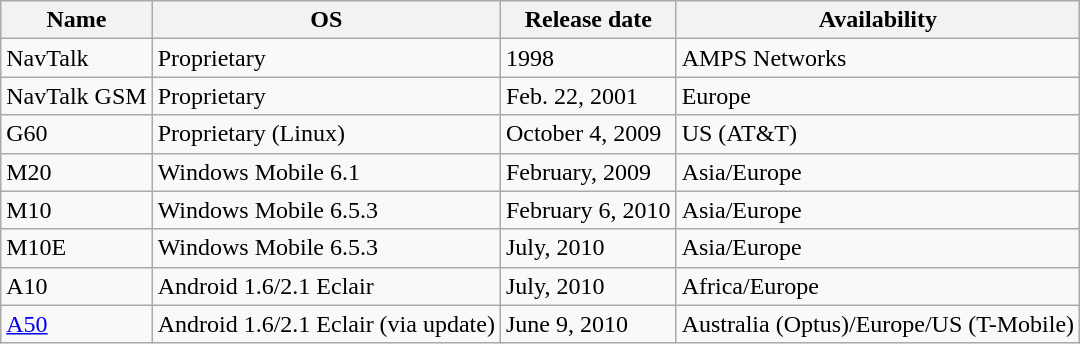<table class="wikitable">
<tr>
<th>Name</th>
<th>OS</th>
<th>Release date</th>
<th>Availability</th>
</tr>
<tr>
<td>NavTalk</td>
<td>Proprietary</td>
<td>1998</td>
<td>AMPS Networks</td>
</tr>
<tr>
<td>NavTalk GSM</td>
<td>Proprietary</td>
<td>Feb. 22, 2001</td>
<td>Europe</td>
</tr>
<tr>
<td>G60</td>
<td>Proprietary (Linux)</td>
<td>October 4, 2009</td>
<td>US (AT&T)</td>
</tr>
<tr>
<td>M20</td>
<td>Windows Mobile 6.1</td>
<td>February, 2009</td>
<td>Asia/Europe</td>
</tr>
<tr>
<td>M10</td>
<td>Windows Mobile 6.5.3</td>
<td>February 6, 2010</td>
<td>Asia/Europe</td>
</tr>
<tr>
<td>M10E</td>
<td>Windows Mobile 6.5.3</td>
<td>July, 2010</td>
<td>Asia/Europe</td>
</tr>
<tr>
<td>A10</td>
<td>Android 1.6/2.1 Eclair</td>
<td>July, 2010</td>
<td>Africa/Europe</td>
</tr>
<tr>
<td><a href='#'>A50</a></td>
<td>Android 1.6/2.1 Eclair (via update)</td>
<td>June 9, 2010</td>
<td>Australia (Optus)/Europe/US (T-Mobile)</td>
</tr>
</table>
